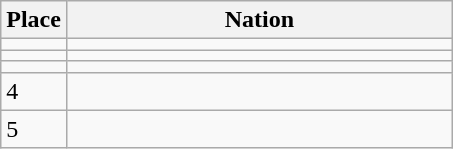<table class=wikitable style=text-align:left>
<tr>
<th width=35>Place</th>
<th width=250>Nation</th>
</tr>
<tr>
<td></td>
<td style=text-align:left></td>
</tr>
<tr>
<td></td>
<td style=text-align:left></td>
</tr>
<tr>
<td></td>
<td style=text-align:left></td>
</tr>
<tr>
<td style=text-align:left>4</td>
<td></td>
</tr>
<tr>
<td style=text-align:left>5</td>
<td></td>
</tr>
</table>
